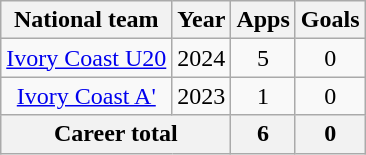<table class="wikitable" style="text-align:center">
<tr>
<th>National team</th>
<th>Year</th>
<th>Apps</th>
<th>Goals</th>
</tr>
<tr>
<td><a href='#'>Ivory Coast U20</a></td>
<td>2024</td>
<td>5</td>
<td>0</td>
</tr>
<tr>
<td><a href='#'>Ivory Coast A'</a></td>
<td>2023</td>
<td>1</td>
<td>0</td>
</tr>
<tr>
<th colspan=2>Career total</th>
<th>6</th>
<th>0</th>
</tr>
</table>
